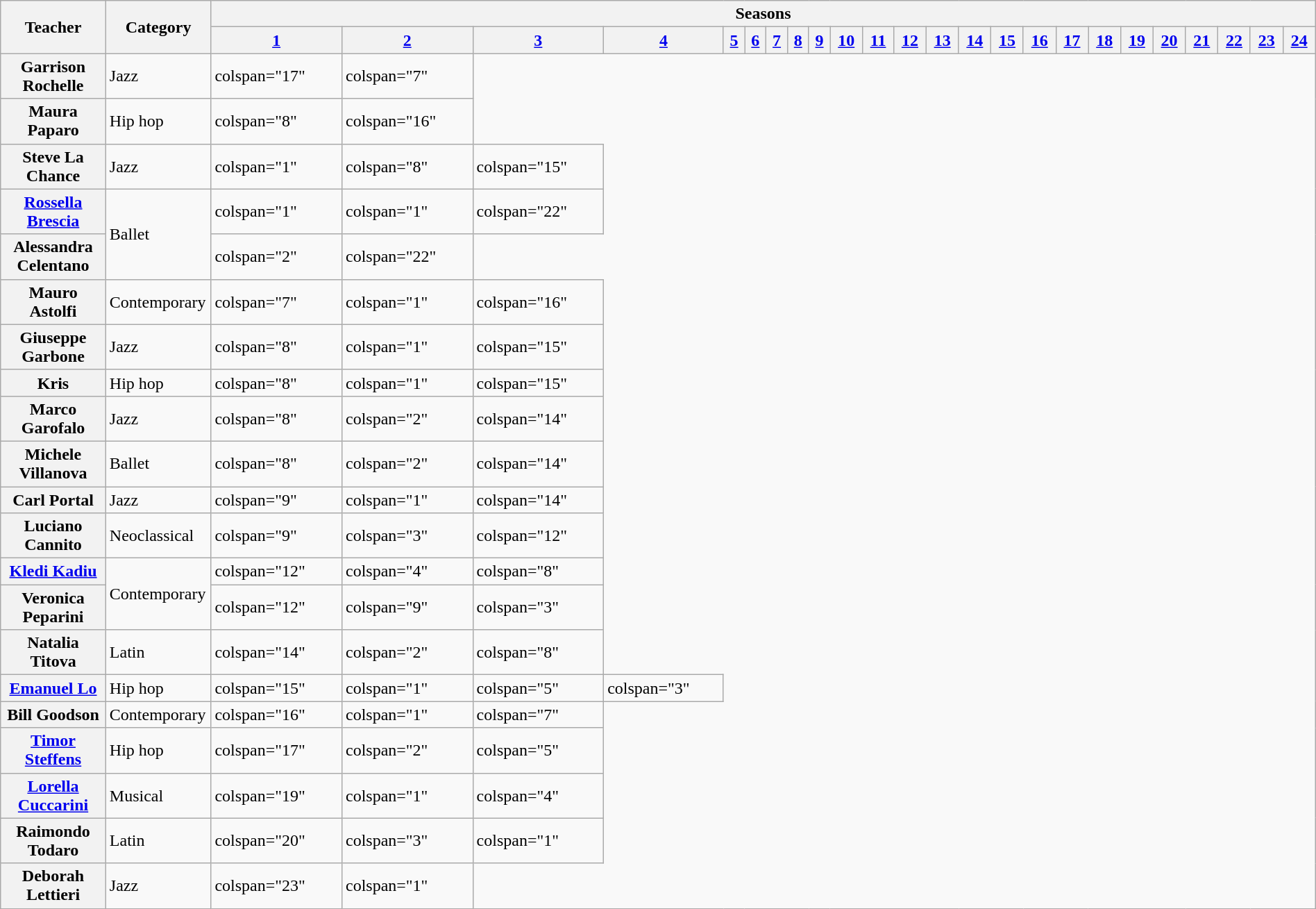<table class="wikitable plainrowheaders collapsible mw-collapsible nowrap" style="width:100%" style="text-align:center">
<tr>
<th rowspan="2" style="width:08%">Teacher</th>
<th rowspan="2" style="width:08%">Category</th>
<th colspan="24">Seasons</th>
</tr>
<tr>
<th><a href='#'>1</a></th>
<th><a href='#'>2</a></th>
<th><a href='#'>3</a></th>
<th><a href='#'>4</a></th>
<th><a href='#'>5</a></th>
<th><a href='#'>6</a></th>
<th><a href='#'>7</a></th>
<th><a href='#'>8</a></th>
<th><a href='#'>9</a></th>
<th><a href='#'>10</a></th>
<th><a href='#'>11</a></th>
<th><a href='#'>12</a></th>
<th><a href='#'>13</a></th>
<th><a href='#'>14</a></th>
<th><a href='#'>15</a></th>
<th><a href='#'>16</a></th>
<th><a href='#'>17</a></th>
<th><a href='#'>18</a></th>
<th><a href='#'>19</a></th>
<th><a href='#'>20</a></th>
<th><a href='#'>21</a></th>
<th><a href='#'>22</a></th>
<th><a href='#'>23</a></th>
<th><a href='#'>24</a></th>
</tr>
<tr>
<th scope=row>Garrison Rochelle</th>
<td>Jazz</td>
<td>colspan="17" </td>
<td>colspan="7" </td>
</tr>
<tr>
<th scope=row>Maura Paparo</th>
<td>Hip hop</td>
<td>colspan="8" </td>
<td>colspan="16" </td>
</tr>
<tr>
<th scope=row>Steve La Chance</th>
<td>Jazz</td>
<td>colspan="1" </td>
<td>colspan="8" </td>
<td>colspan="15" </td>
</tr>
<tr>
<th scope=row><a href='#'>Rossella Brescia</a></th>
<td rowspan=2>Ballet</td>
<td>colspan="1" </td>
<td>colspan="1" </td>
<td>colspan="22" </td>
</tr>
<tr>
<th scope=row>Alessandra Celentano</th>
<td>colspan="2" </td>
<td>colspan="22" </td>
</tr>
<tr>
<th scope=row>Mauro Astolfi</th>
<td>Contemporary</td>
<td>colspan="7" </td>
<td>colspan="1" </td>
<td>colspan="16" </td>
</tr>
<tr>
<th scope=row>Giuseppe Garbone</th>
<td>Jazz</td>
<td>colspan="8" </td>
<td>colspan="1" </td>
<td>colspan="15" </td>
</tr>
<tr>
<th scope=row>Kris</th>
<td>Hip hop</td>
<td>colspan="8" </td>
<td>colspan="1" </td>
<td>colspan="15" </td>
</tr>
<tr>
<th scope=row>Marco Garofalo</th>
<td>Jazz</td>
<td>colspan="8" </td>
<td>colspan="2" </td>
<td>colspan="14" </td>
</tr>
<tr>
<th scope=row>Michele Villanova</th>
<td>Ballet</td>
<td>colspan="8" </td>
<td>colspan="2" </td>
<td>colspan="14" </td>
</tr>
<tr>
<th scope=row>Carl Portal</th>
<td>Jazz</td>
<td>colspan="9" </td>
<td>colspan="1" </td>
<td>colspan="14" </td>
</tr>
<tr>
<th scope=row>Luciano Cannito</th>
<td>Neoclassical</td>
<td>colspan="9" </td>
<td>colspan="3" </td>
<td>colspan="12" </td>
</tr>
<tr>
<th scope=row><a href='#'>Kledi Kadiu</a></th>
<td rowspan=2>Contemporary</td>
<td>colspan="12" </td>
<td>colspan="4" </td>
<td>colspan="8" </td>
</tr>
<tr>
<th scope=row>Veronica Peparini</th>
<td>colspan="12" </td>
<td>colspan="9" </td>
<td>colspan="3" </td>
</tr>
<tr>
<th scope=row>Natalia Titova</th>
<td>Latin</td>
<td>colspan="14" </td>
<td>colspan="2" </td>
<td>colspan="8" </td>
</tr>
<tr>
<th scope=row><a href='#'>Emanuel Lo</a></th>
<td>Hip hop</td>
<td>colspan="15" </td>
<td>colspan="1" </td>
<td>colspan="5" </td>
<td>colspan="3" </td>
</tr>
<tr>
<th scope=row>Bill Goodson</th>
<td>Contemporary</td>
<td>colspan="16" </td>
<td>colspan="1" </td>
<td>colspan="7" </td>
</tr>
<tr>
<th scope=row><a href='#'>Timor Steffens</a></th>
<td>Hip hop</td>
<td>colspan="17" </td>
<td>colspan="2" </td>
<td>colspan="5" </td>
</tr>
<tr>
<th scope=row><a href='#'>Lorella Cuccarini</a></th>
<td>Musical</td>
<td>colspan="19" </td>
<td>colspan="1" </td>
<td>colspan="4" </td>
</tr>
<tr>
<th scope=row>Raimondo Todaro</th>
<td>Latin</td>
<td>colspan="20" </td>
<td>colspan="3" </td>
<td>colspan="1" </td>
</tr>
<tr>
<th scope=row>Deborah Lettieri</th>
<td>Jazz</td>
<td>colspan="23" </td>
<td>colspan="1" </td>
</tr>
</table>
